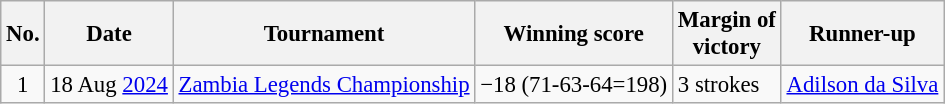<table class="wikitable" style="font-size:95%;">
<tr>
<th>No.</th>
<th>Date</th>
<th>Tournament</th>
<th>Winning score</th>
<th>Margin of<br>victory</th>
<th>Runner-up</th>
</tr>
<tr>
<td align=center>1</td>
<td align=right>18 Aug <a href='#'>2024</a></td>
<td><a href='#'>Zambia Legends Championship</a></td>
<td>−18 (71-63-64=198)</td>
<td>3 strokes</td>
<td> <a href='#'>Adilson da Silva</a></td>
</tr>
</table>
